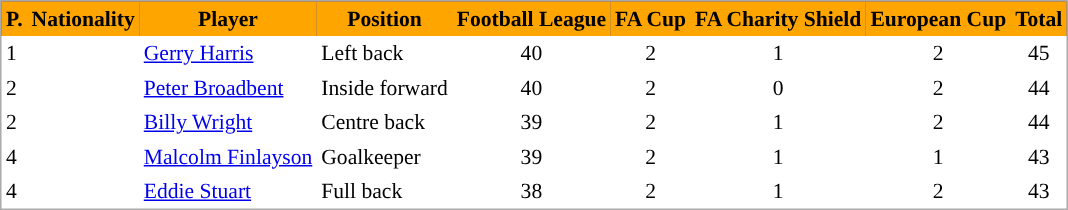<table cellspacing="0" cellpadding="3" style="border:1px solid #AAAAAA;font-size:90%">
<tr bgcolor="#191970">
<th style=background:orange; align="center"><span>P.</span></th>
<th style=background:orange; align="center"><span>Nationality</span></th>
<th style=background:orange; align="center"><span>Player</span></th>
<th style=background:orange; align="center"><span>Position</span></th>
<th style=background:orange; align="center"><span>Football League</span></th>
<th style=background:orange; align="center"><span>FA Cup</span></th>
<th style=background:orange; align="center"><span>FA Charity Shield</span></th>
<th style=background:orange; align="center"><span>European Cup</span></th>
<th style=background:orange; align="center"><span>Total</span></th>
</tr>
<tr>
<td>1</td>
<td></td>
<td><a href='#'>Gerry Harris</a></td>
<td>Left back</td>
<td align="center">40</td>
<td align="center">2</td>
<td align="center">1</td>
<td align="center">2</td>
<td align="center">45</td>
</tr>
<tr>
<td>2</td>
<td></td>
<td><a href='#'>Peter Broadbent</a></td>
<td>Inside forward</td>
<td align="center">40</td>
<td align="center">2</td>
<td align="center">0</td>
<td align="center">2</td>
<td align="center">44</td>
</tr>
<tr>
<td>2</td>
<td></td>
<td><a href='#'>Billy Wright</a></td>
<td>Centre back</td>
<td align="center">39</td>
<td align="center">2</td>
<td align="center">1</td>
<td align="center">2</td>
<td align="center">44</td>
</tr>
<tr>
<td>4</td>
<td></td>
<td><a href='#'>Malcolm Finlayson</a></td>
<td>Goalkeeper</td>
<td align="center">39</td>
<td align="center">2</td>
<td align="center">1</td>
<td align="center">1</td>
<td align="center">43</td>
</tr>
<tr>
<td>4</td>
<td></td>
<td><a href='#'>Eddie Stuart</a></td>
<td>Full back</td>
<td align="center">38</td>
<td align="center">2</td>
<td align="center">1</td>
<td align="center">2</td>
<td align="center">43</td>
</tr>
<tr>
</tr>
</table>
